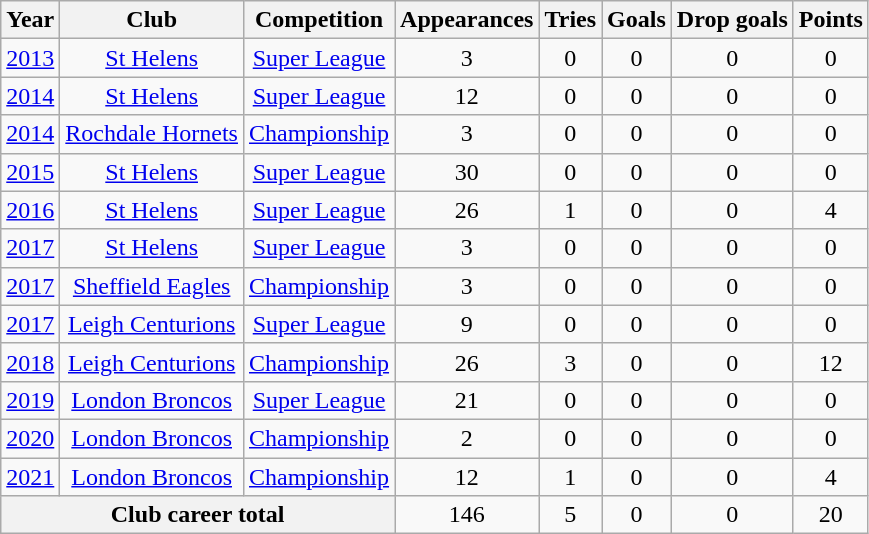<table class=wikitable style="text-align: center;">
<tr>
<th>Year</th>
<th>Club</th>
<th>Competition</th>
<th>Appearances</th>
<th>Tries</th>
<th>Goals</th>
<th>Drop goals</th>
<th>Points</th>
</tr>
<tr>
<td><a href='#'>2013</a></td>
<td><a href='#'>St Helens</a></td>
<td><a href='#'>Super League</a></td>
<td>3</td>
<td>0</td>
<td>0</td>
<td>0</td>
<td>0</td>
</tr>
<tr>
<td><a href='#'>2014</a></td>
<td><a href='#'>St Helens</a></td>
<td><a href='#'>Super League</a></td>
<td>12</td>
<td>0</td>
<td>0</td>
<td>0</td>
<td>0</td>
</tr>
<tr>
<td><a href='#'>2014</a></td>
<td><a href='#'>Rochdale Hornets</a></td>
<td><a href='#'>Championship</a></td>
<td>3</td>
<td>0</td>
<td>0</td>
<td>0</td>
<td>0</td>
</tr>
<tr>
<td><a href='#'>2015</a></td>
<td><a href='#'>St Helens</a></td>
<td><a href='#'>Super League</a></td>
<td>30</td>
<td>0</td>
<td>0</td>
<td>0</td>
<td>0</td>
</tr>
<tr>
<td><a href='#'>2016</a></td>
<td><a href='#'>St Helens</a></td>
<td><a href='#'>Super League</a></td>
<td>26</td>
<td>1</td>
<td>0</td>
<td>0</td>
<td>4</td>
</tr>
<tr>
<td><a href='#'>2017</a></td>
<td><a href='#'>St Helens</a></td>
<td><a href='#'>Super League</a></td>
<td>3</td>
<td>0</td>
<td>0</td>
<td>0</td>
<td>0</td>
</tr>
<tr>
<td><a href='#'>2017</a></td>
<td><a href='#'>Sheffield Eagles</a></td>
<td><a href='#'>Championship</a></td>
<td>3</td>
<td>0</td>
<td>0</td>
<td>0</td>
<td>0</td>
</tr>
<tr>
<td><a href='#'>2017</a></td>
<td><a href='#'>Leigh Centurions</a></td>
<td><a href='#'>Super League</a></td>
<td>9</td>
<td>0</td>
<td>0</td>
<td>0</td>
<td>0</td>
</tr>
<tr>
<td><a href='#'>2018</a></td>
<td><a href='#'>Leigh Centurions</a></td>
<td><a href='#'>Championship</a></td>
<td>26</td>
<td>3</td>
<td>0</td>
<td>0</td>
<td>12</td>
</tr>
<tr>
<td><a href='#'>2019</a></td>
<td><a href='#'>London Broncos</a></td>
<td><a href='#'>Super League</a></td>
<td>21</td>
<td>0</td>
<td>0</td>
<td>0</td>
<td>0</td>
</tr>
<tr>
<td><a href='#'>2020</a></td>
<td><a href='#'>London Broncos</a></td>
<td><a href='#'>Championship</a></td>
<td>2</td>
<td>0</td>
<td>0</td>
<td>0</td>
<td>0</td>
</tr>
<tr>
<td><a href='#'>2021</a></td>
<td><a href='#'>London Broncos</a></td>
<td><a href='#'>Championship</a></td>
<td>12</td>
<td>1</td>
<td>0</td>
<td>0</td>
<td>4</td>
</tr>
<tr>
<th colspan=3>Club career total</th>
<td>146</td>
<td>5</td>
<td>0</td>
<td>0</td>
<td>20</td>
</tr>
</table>
